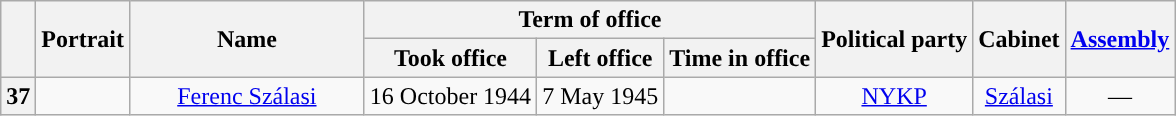<table class="wikitable" style="text-align:center;">
<tr>
<th rowspan=2></th>
<th rowspan=2>Portrait</th>
<th width=20% rowspan=2>Name<br></th>
<th colspan=3>Term of office</th>
<th rowspan=2>Political party</th>
<th rowspan=2>Cabinet</th>
<th rowspan=2><a href='#'>Assembly</a><br></th>
</tr>
<tr>
<th>Took office</th>
<th>Left office</th>
<th>Time in office</th>
</tr>
<tr>
<th style="background-color:">37</th>
<td></td>
<td><a href='#'>Ferenc Szálasi</a><br></td>
<td>16 October 1944</td>
<td>7 May 1945</td>
<td></td>
<td><a href='#'>NYKP</a></td>
<td><a href='#'>Szálasi</a><br></td>
<td>—</td>
</tr>
</table>
